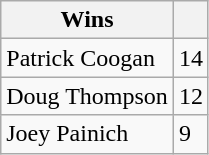<table class="wikitable">
<tr>
<th>Wins</th>
<th></th>
</tr>
<tr>
<td>Patrick Coogan</td>
<td>14</td>
</tr>
<tr>
<td>Doug Thompson</td>
<td>12</td>
</tr>
<tr>
<td>Joey Painich</td>
<td>9</td>
</tr>
</table>
